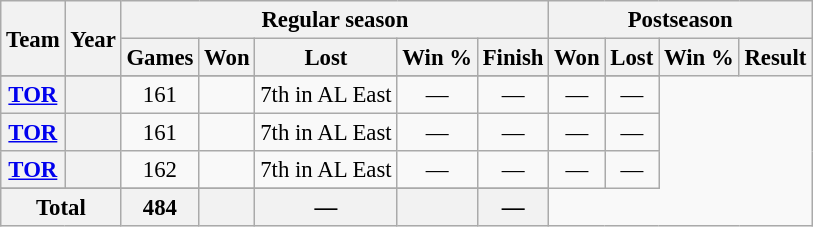<table class="wikitable" style="font-size: 95%; text-align:center;">
<tr>
<th rowspan="2">Team</th>
<th rowspan="2">Year</th>
<th colspan="5">Regular season</th>
<th colspan="4">Postseason</th>
</tr>
<tr>
<th>Games</th>
<th>Won</th>
<th>Lost</th>
<th>Win %</th>
<th>Finish</th>
<th>Won</th>
<th>Lost</th>
<th>Win %</th>
<th>Result</th>
</tr>
<tr>
</tr>
<tr>
<th><a href='#'>TOR</a></th>
<th></th>
<td>161</td>
<td></td>
<td>7th in AL East</td>
<td>—</td>
<td>—</td>
<td>—</td>
<td>—</td>
</tr>
<tr>
<th><a href='#'>TOR</a></th>
<th></th>
<td>161</td>
<td></td>
<td>7th in AL East</td>
<td>—</td>
<td>—</td>
<td>—</td>
<td>—</td>
</tr>
<tr>
<th><a href='#'>TOR</a></th>
<th></th>
<td>162</td>
<td></td>
<td>7th in AL East</td>
<td>—</td>
<td>—</td>
<td>—</td>
<td>—</td>
</tr>
<tr>
</tr>
<tr>
<th colspan="2">Total</th>
<th>484</th>
<th></th>
<th>—</th>
<th></th>
<th>—</th>
</tr>
</table>
